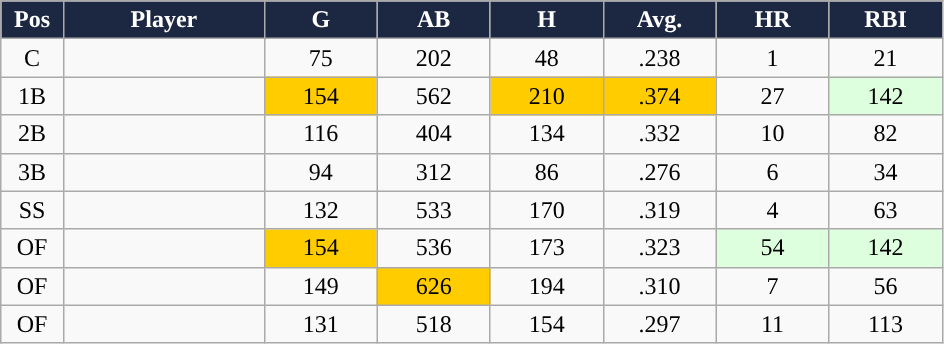<table class="wikitable sortable">
<tr>
<th style="background:#1c2841; color:white; width:5%;">Pos</th>
<th style="background:#1c2841; color:white; width:16%;">Player</th>
<th style="background:#1c2841; color:white; width:9%;">G</th>
<th style="background:#1c2841; color:white; width:9%;">AB</th>
<th style="background:#1c2841; color:white; width:9%;">H</th>
<th style="background:#1c2841; color:white; width:9%;">Avg.</th>
<th style="background:#1c2841; color:white; width:9%;">HR</th>
<th style="background:#1c2841; color:white; width:9%;">RBI</th>
</tr>
<tr style="text-align:center;">
<td>C</td>
<td></td>
<td>75</td>
<td>202</td>
<td>48</td>
<td>.238</td>
<td>1</td>
<td>21</td>
</tr>
<tr align="center">
<td>1B</td>
<td></td>
<td style="background:#fc0;">154</td>
<td>562</td>
<td style="background:#fc0;">210</td>
<td style="background:#fc0;">.374</td>
<td>27</td>
<td style="background:#DDFFDD;">142</td>
</tr>
<tr align="center">
<td>2B</td>
<td></td>
<td>116</td>
<td>404</td>
<td>134</td>
<td>.332</td>
<td>10</td>
<td>82</td>
</tr>
<tr align="center">
<td>3B</td>
<td></td>
<td>94</td>
<td>312</td>
<td>86</td>
<td>.276</td>
<td>6</td>
<td>34</td>
</tr>
<tr align="center">
<td>SS</td>
<td></td>
<td>132</td>
<td>533</td>
<td>170</td>
<td>.319</td>
<td>4</td>
<td>63</td>
</tr>
<tr align="center">
<td>OF</td>
<td></td>
<td style="background:#fc0;">154</td>
<td>536</td>
<td>173</td>
<td>.323</td>
<td style="background:#DDFFDD;">54</td>
<td style="background:#DDFFDD;">142</td>
</tr>
<tr align="center">
<td>OF</td>
<td></td>
<td>149</td>
<td style="background:#fc0;">626</td>
<td>194</td>
<td>.310</td>
<td>7</td>
<td>56</td>
</tr>
<tr align="center">
<td>OF</td>
<td></td>
<td>131</td>
<td>518</td>
<td>154</td>
<td>.297</td>
<td>11</td>
<td>113</td>
</tr>
</table>
